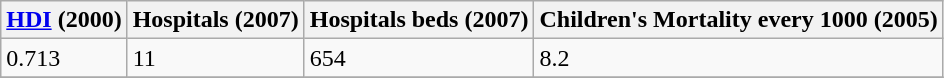<table class="wikitable">
<tr>
<th><a href='#'>HDI</a> (2000)</th>
<th>Hospitals (2007)</th>
<th>Hospitals beds (2007)</th>
<th>Children's Mortality every 1000 (2005)</th>
</tr>
<tr>
<td>0.713</td>
<td>11</td>
<td>654</td>
<td>8.2</td>
</tr>
<tr>
</tr>
</table>
